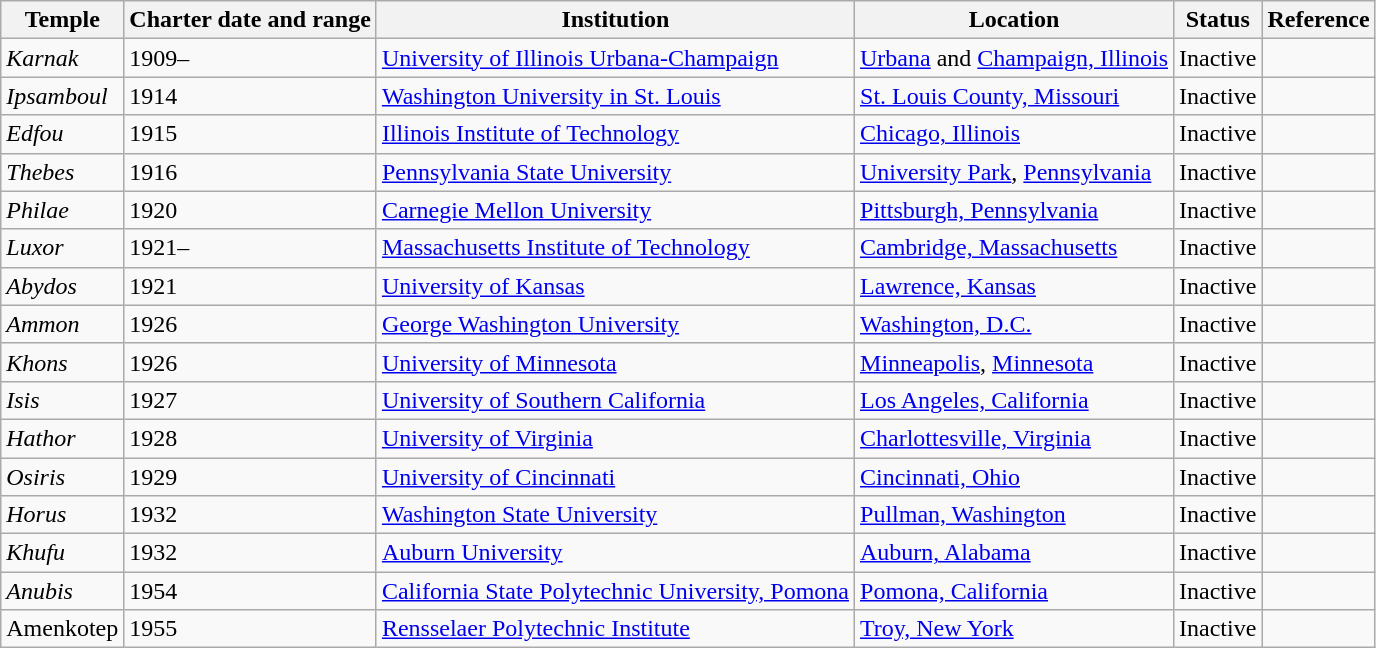<table class="wikitable sortable">
<tr>
<th>Temple</th>
<th>Charter date and range</th>
<th>Institution</th>
<th>Location</th>
<th>Status</th>
<th>Reference</th>
</tr>
<tr>
<td><em>Karnak</em></td>
<td>1909–</td>
<td><a href='#'>University of Illinois Urbana-Champaign</a></td>
<td><a href='#'>Urbana</a> and <a href='#'>Champaign, Illinois</a></td>
<td>Inactive</td>
<td></td>
</tr>
<tr>
<td><em>Ipsamboul</em></td>
<td>1914</td>
<td><a href='#'>Washington University in St. Louis</a></td>
<td><a href='#'>St. Louis County, Missouri</a></td>
<td>Inactive</td>
<td></td>
</tr>
<tr>
<td><em>Edfou</em></td>
<td>1915</td>
<td><a href='#'>Illinois Institute of Technology</a></td>
<td><a href='#'>Chicago, Illinois</a></td>
<td>Inactive</td>
<td></td>
</tr>
<tr>
<td><em>Thebes</em></td>
<td>1916</td>
<td><a href='#'>Pennsylvania State University</a></td>
<td><a href='#'>University Park</a>, <a href='#'>Pennsylvania</a></td>
<td>Inactive</td>
<td></td>
</tr>
<tr>
<td><em>Philae</em></td>
<td>1920</td>
<td><a href='#'>Carnegie Mellon University</a></td>
<td><a href='#'>Pittsburgh, Pennsylvania</a></td>
<td>Inactive</td>
<td></td>
</tr>
<tr>
<td><em>Luxor</em></td>
<td>1921–</td>
<td><a href='#'>Massachusetts Institute of Technology</a></td>
<td><a href='#'>Cambridge, Massachusetts</a></td>
<td>Inactive</td>
<td></td>
</tr>
<tr>
<td><em>Abydos</em></td>
<td>1921</td>
<td><a href='#'>University of Kansas</a></td>
<td><a href='#'>Lawrence, Kansas</a></td>
<td>Inactive</td>
<td></td>
</tr>
<tr>
<td><em>Ammon</em></td>
<td>1926</td>
<td><a href='#'>George Washington University</a></td>
<td><a href='#'>Washington, D.C.</a></td>
<td>Inactive</td>
<td></td>
</tr>
<tr>
<td><em>Khons</em></td>
<td>1926</td>
<td><a href='#'>University of Minnesota</a></td>
<td><a href='#'>Minneapolis</a>, <a href='#'>Minnesota</a></td>
<td>Inactive</td>
<td></td>
</tr>
<tr>
<td><em>Isis</em></td>
<td>1927</td>
<td><a href='#'>University of Southern California</a></td>
<td><a href='#'>Los Angeles, California</a></td>
<td>Inactive</td>
<td></td>
</tr>
<tr>
<td><em>Hathor</em></td>
<td>1928</td>
<td><a href='#'>University of Virginia</a></td>
<td><a href='#'>Charlottesville, Virginia</a></td>
<td>Inactive</td>
<td></td>
</tr>
<tr>
<td><em>Osiris</em></td>
<td>1929</td>
<td><a href='#'>University of Cincinnati</a></td>
<td><a href='#'>Cincinnati, Ohio</a></td>
<td>Inactive</td>
<td></td>
</tr>
<tr>
<td><em>Horus</em></td>
<td>1932</td>
<td><a href='#'>Washington State University</a></td>
<td><a href='#'>Pullman, Washington</a></td>
<td>Inactive</td>
<td></td>
</tr>
<tr>
<td><em>Khufu</em></td>
<td>1932</td>
<td><a href='#'>Auburn University</a></td>
<td><a href='#'>Auburn, Alabama</a></td>
<td>Inactive</td>
<td></td>
</tr>
<tr>
<td><em>Anubis</em></td>
<td>1954</td>
<td><a href='#'>California State Polytechnic University, Pomona</a></td>
<td><a href='#'>Pomona, California</a></td>
<td>Inactive</td>
<td></td>
</tr>
<tr>
<td>Amenkotep</td>
<td>1955</td>
<td><a href='#'>Rensselaer Polytechnic Institute</a></td>
<td><a href='#'>Troy, New York</a></td>
<td>Inactive</td>
<td></td>
</tr>
</table>
